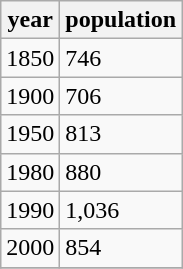<table class="wikitable">
<tr>
<th>year</th>
<th>population</th>
</tr>
<tr>
<td>1850</td>
<td>746</td>
</tr>
<tr>
<td>1900</td>
<td>706</td>
</tr>
<tr>
<td>1950</td>
<td>813</td>
</tr>
<tr>
<td>1980</td>
<td>880</td>
</tr>
<tr>
<td>1990</td>
<td>1,036</td>
</tr>
<tr>
<td>2000</td>
<td>854</td>
</tr>
<tr>
</tr>
</table>
